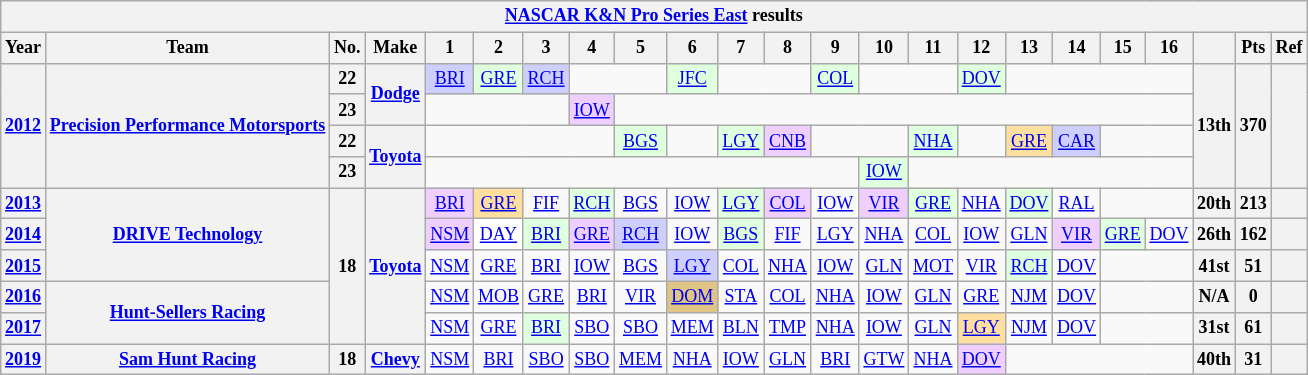<table class="wikitable" style="text-align:center; font-size:75%">
<tr>
<th colspan=23><a href='#'>NASCAR K&N Pro Series East</a> results</th>
</tr>
<tr>
<th>Year</th>
<th>Team</th>
<th>No.</th>
<th>Make</th>
<th>1</th>
<th>2</th>
<th>3</th>
<th>4</th>
<th>5</th>
<th>6</th>
<th>7</th>
<th>8</th>
<th>9</th>
<th>10</th>
<th>11</th>
<th>12</th>
<th>13</th>
<th>14</th>
<th>15</th>
<th>16</th>
<th></th>
<th>Pts</th>
<th>Ref</th>
</tr>
<tr>
<th rowspan=4><a href='#'>2012</a></th>
<th rowspan=4><a href='#'>Precision Performance Motorsports</a></th>
<th>22</th>
<th rowspan=2><a href='#'>Dodge</a></th>
<td style="background:#CFCFFF;"><a href='#'>BRI</a><br></td>
<td style="background:#DFFFDF;"><a href='#'>GRE</a><br></td>
<td style="background:#CFCFFF;"><a href='#'>RCH</a><br></td>
<td colspan=2></td>
<td style="background:#DFFFDF;"><a href='#'>JFC</a><br></td>
<td colspan=2></td>
<td style="background:#DFFFDF;"><a href='#'>COL</a><br></td>
<td colspan=2></td>
<td style="background:#DFFFDF;"><a href='#'>DOV</a><br></td>
<td colspan=4></td>
<th rowspan=4>13th</th>
<th rowspan=4>370</th>
<th rowspan=4></th>
</tr>
<tr>
<th>23</th>
<td colspan=3></td>
<td style="background:#EFCFFF;"><a href='#'>IOW</a><br></td>
<td colspan=12></td>
</tr>
<tr>
<th>22</th>
<th rowspan=2><a href='#'>Toyota</a></th>
<td colspan=4></td>
<td style="background:#DFFFDF;"><a href='#'>BGS</a><br></td>
<td></td>
<td style="background:#DFFFDF;"><a href='#'>LGY</a><br></td>
<td style="background:#EFCFFF;"><a href='#'>CNB</a><br></td>
<td colspan=2></td>
<td style="background:#DFFFDF;"><a href='#'>NHA</a><br></td>
<td></td>
<td style="background:#FFDF9F;"><a href='#'>GRE</a><br></td>
<td style="background:#CFCFFF;"><a href='#'>CAR</a><br></td>
<td colspan=2></td>
</tr>
<tr>
<th>23</th>
<td colspan=9></td>
<td style="background:#DFFFDF;"><a href='#'>IOW</a><br></td>
<td colspan=6></td>
</tr>
<tr>
<th><a href='#'>2013</a></th>
<th rowspan=3><a href='#'>DRIVE Technology</a></th>
<th rowspan=5>18</th>
<th rowspan=5><a href='#'>Toyota</a></th>
<td style="background:#EFCFFF;"><a href='#'>BRI</a><br></td>
<td style="background:#FFDF9F;"><a href='#'>GRE</a><br></td>
<td><a href='#'>FIF</a></td>
<td style="background:#DFFFDF;"><a href='#'>RCH</a><br></td>
<td><a href='#'>BGS</a></td>
<td><a href='#'>IOW</a></td>
<td style="background:#DFFFDF;"><a href='#'>LGY</a><br></td>
<td style="background:#EFCFFF;"><a href='#'>COL</a><br></td>
<td><a href='#'>IOW</a></td>
<td style="background:#EFCFFF;"><a href='#'>VIR</a><br></td>
<td style="background:#DFFFDF;"><a href='#'>GRE</a><br></td>
<td><a href='#'>NHA</a></td>
<td style="background:#DFFFDF;"><a href='#'>DOV</a><br></td>
<td><a href='#'>RAL</a></td>
<td colspan=2></td>
<th>20th</th>
<th>213</th>
<th></th>
</tr>
<tr>
<th><a href='#'>2014</a></th>
<td style="background:#EFCFFF;"><a href='#'>NSM</a><br></td>
<td style="background:#FFFFFF;"><a href='#'>DAY</a><br></td>
<td style="background:#DFFFDF;"><a href='#'>BRI</a><br></td>
<td style="background:#EFCFFF;"><a href='#'>GRE</a><br></td>
<td style="background:#CFCFFF;"><a href='#'>RCH</a><br></td>
<td><a href='#'>IOW</a></td>
<td style="background:#DFFFDF;"><a href='#'>BGS</a><br></td>
<td><a href='#'>FIF</a></td>
<td><a href='#'>LGY</a></td>
<td><a href='#'>NHA</a></td>
<td><a href='#'>COL</a></td>
<td><a href='#'>IOW</a></td>
<td><a href='#'>GLN</a></td>
<td style="background:#EFCFFF;"><a href='#'>VIR</a><br></td>
<td style="background:#DFFFDF;"><a href='#'>GRE</a><br></td>
<td><a href='#'>DOV</a></td>
<th>26th</th>
<th>162</th>
<th></th>
</tr>
<tr>
<th><a href='#'>2015</a></th>
<td><a href='#'>NSM</a></td>
<td><a href='#'>GRE</a></td>
<td><a href='#'>BRI</a></td>
<td><a href='#'>IOW</a></td>
<td><a href='#'>BGS</a></td>
<td style="background:#CFCFFF;"><a href='#'>LGY</a><br></td>
<td><a href='#'>COL</a></td>
<td><a href='#'>NHA</a></td>
<td><a href='#'>IOW</a></td>
<td><a href='#'>GLN</a></td>
<td><a href='#'>MOT</a></td>
<td><a href='#'>VIR</a></td>
<td style="background:#DFFFDF;"><a href='#'>RCH</a><br></td>
<td><a href='#'>DOV</a></td>
<td colspan=2></td>
<th>41st</th>
<th>51</th>
<th></th>
</tr>
<tr>
<th><a href='#'>2016</a></th>
<th rowspan=2><a href='#'>Hunt-Sellers Racing</a></th>
<td><a href='#'>NSM</a></td>
<td><a href='#'>MOB</a></td>
<td><a href='#'>GRE</a></td>
<td><a href='#'>BRI</a></td>
<td><a href='#'>VIR</a></td>
<td style="background:#DFC484;"><a href='#'>DOM</a><br></td>
<td><a href='#'>STA</a></td>
<td><a href='#'>COL</a></td>
<td><a href='#'>NHA</a></td>
<td><a href='#'>IOW</a></td>
<td><a href='#'>GLN</a></td>
<td><a href='#'>GRE</a></td>
<td><a href='#'>NJM</a></td>
<td><a href='#'>DOV</a></td>
<td colspan=2></td>
<th>N/A</th>
<th>0</th>
<th></th>
</tr>
<tr>
<th><a href='#'>2017</a></th>
<td><a href='#'>NSM</a></td>
<td><a href='#'>GRE</a></td>
<td style="background:#DFFFDF;"><a href='#'>BRI</a><br></td>
<td><a href='#'>SBO</a></td>
<td><a href='#'>SBO</a></td>
<td><a href='#'>MEM</a></td>
<td><a href='#'>BLN</a></td>
<td><a href='#'>TMP</a></td>
<td><a href='#'>NHA</a></td>
<td><a href='#'>IOW</a></td>
<td><a href='#'>GLN</a></td>
<td style="background:#FFDF9F;"><a href='#'>LGY</a><br></td>
<td><a href='#'>NJM</a></td>
<td><a href='#'>DOV</a></td>
<td colspan=2></td>
<th>31st</th>
<th>61</th>
<th></th>
</tr>
<tr>
<th><a href='#'>2019</a></th>
<th><a href='#'>Sam Hunt Racing</a></th>
<th>18</th>
<th><a href='#'>Chevy</a></th>
<td><a href='#'>NSM</a></td>
<td><a href='#'>BRI</a></td>
<td><a href='#'>SBO</a></td>
<td><a href='#'>SBO</a></td>
<td><a href='#'>MEM</a></td>
<td><a href='#'>NHA</a></td>
<td><a href='#'>IOW</a></td>
<td><a href='#'>GLN</a></td>
<td><a href='#'>BRI</a></td>
<td><a href='#'>GTW</a></td>
<td><a href='#'>NHA</a></td>
<td style="background:#EFCFFF;"><a href='#'>DOV</a><br></td>
<td colspan=4></td>
<th>40th</th>
<th>31</th>
<th></th>
</tr>
</table>
